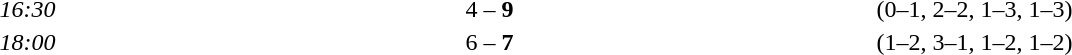<table style="text-align:center">
<tr>
<th width=100></th>
<th width=200></th>
<th width=100></th>
<th width=200></th>
</tr>
<tr>
<td><em>16:30</em></td>
<td align=right></td>
<td>4 – <strong>9</strong></td>
<td align=left><strong></strong></td>
<td>(0–1, 2–2, 1–3, 1–3)</td>
</tr>
<tr>
<td><em>18:00</em></td>
<td align=right></td>
<td>6 – <strong>7</strong></td>
<td align=left><strong></strong></td>
<td>(1–2, 3–1, 1–2, 1–2)</td>
</tr>
</table>
